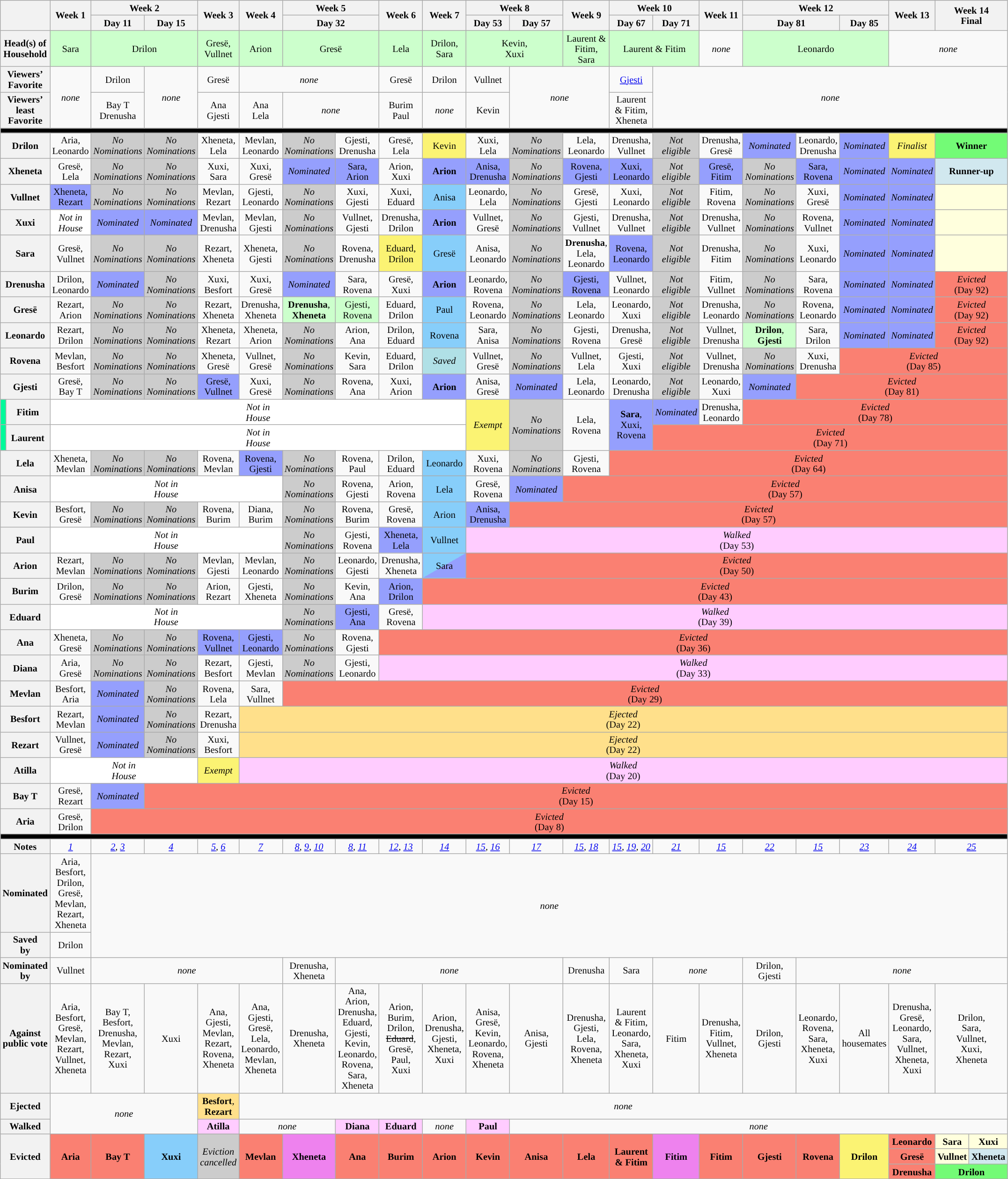<table class="wikitable nowrap" style="text-align:center; font-size:85%; line-height:15px; width:100%">
<tr>
<th rowspan=2 colspan=2 style="width:5%"></th>
<th rowspan=2 style="width:5%">Week 1</th>
<th colspan=2 style="width:10%">Week 2</th>
<th rowspan=2 style="width:5%">Week 3</th>
<th rowspan=2 style="width:5%">Week 4</th>
<th colspan=2 style="width:10%">Week 5</th>
<th rowspan=2 style="width:5%">Week 6</th>
<th rowspan=2 style="width:5%">Week 7</th>
<th colspan=2 style="width:10%">Week 8</th>
<th rowspan=2 style="width:5%">Week 9</th>
<th colspan=2 style="width:10%">Week 10</th>
<th rowspan=2 style="width:5%">Week 11</th>
<th colspan=3 style="width:15%">Week 12</th>
<th rowspan=2 style="width:5%">Week 13</th>
<th rowspan=2 colspan="2" style="width:5%">Week 14<br>Final</th>
</tr>
<tr>
<th style="width:5%">Day 11</th>
<th style="width:5%">Day 15</th>
<th colspan=2 style="width:10%">Day 32</th>
<th style="width:5%">Day 53</th>
<th style="width:5%">Day 57</th>
<th style="width:5%">Day 67</th>
<th style="width:5%">Day 71</th>
<th colspan=2 style="width:10%">Day 81</th>
<th style="width:5%">Day 85</th>
</tr>
<tr>
<th colspan=2>Head(s) of<br>Household</th>
<td style="background:#cfc;">Sara</td>
<td colspan=2 style="background:#cfc;">Drilon</td>
<td style="background:#cfc;">Gresë,<br>Vullnet</td>
<td style="background:#cfc;">Arion</td>
<td colspan=2 style="background:#cfc;">Gresë</td>
<td style="background:#cfc;">Lela</td>
<td style="background:#cfc;">Drilon,<br>Sara</td>
<td colspan=2 style="background:#cfc;">Kevin,<br>Xuxi</td>
<td style="background:#cfc;">Laurent & Fitim,<br>Sara</td>
<td colspan=2 style="background:#cfc;">Laurent & Fitim</td>
<td><em>none</em></td>
<td colspan=3 style="background:#cfc;">Leonardo</td>
<td colspan="3"><em>none</em></td>
</tr>
<tr>
<th colspan=2>Viewers’<br>Favorite</th>
<td rowspan="2"><em>none</em></td>
<td>Drilon</td>
<td rowspan="2"><em>none</em></td>
<td>Gresë</td>
<td colspan="3"><em>none</em></td>
<td>Gresë</td>
<td>Drilon</td>
<td>Vullnet</td>
<td rowspan="2" colspan="2"><em>none</em></td>
<td><a href='#'>Gjesti</a></td>
<td rowspan="2" colspan="8"><em>none</em></td>
</tr>
<tr>
<th colspan=2>Viewers’ least<br>Favorite</th>
<td>Bay T<br>Drenusha</td>
<td>Ana<br>Gjesti</td>
<td>Ana<br>Lela</td>
<td colspan="2"><em>none</em></td>
<td>Burim<br>Paul</td>
<td><em>none</em></td>
<td>Kevin</td>
<td>Laurent & Fitim,<br>Xheneta</td>
</tr>
<tr>
<th colspan="23" style="background:#000"></th>
</tr>
<tr>
<th colspan=2>Drilon</th>
<td>Aria,<br>Leonardo</td>
<td bgcolor="CCCCCC"><em>No<br>Nominations</em></td>
<td bgcolor="CCCCCC"><em>No<br>Nominations</em></td>
<td>Xheneta,<br>Lela</td>
<td>Mevlan,<br>Leonardo</td>
<td bgcolor="CCCCCC"><em>No<br>Nominations</em></td>
<td>Gjesti,<br>Drenusha</td>
<td>Gresë,<br>Lela</td>
<td style="background:#FBF373;">Kevin</td>
<td>Xuxi,<br>Lela</td>
<td bgcolor="CCCCCC"><em>No<br>Nominations</em></td>
<td>Lela,<br>Leonardo</td>
<td>Drenusha,<br>Vullnet</td>
<td bgcolor=CCCCCC><em>Not<br>eligible</em></td>
<td>Drenusha,<br>Gresë</td>
<td style="background:#959FFD"><em>Nominated</em></td>
<td>Leonardo,<br>Drenusha</td>
<td style="background:#959FFD"><em>Nominated</em></td>
<td style="background:#FBF373;"><em>Finalist</em></td>
<td colspan="2" style="background:#73FB76"><strong>Winner</strong><br></td>
</tr>
<tr>
<th colspan=2>Xheneta</th>
<td>Gresë,<br>Lela</td>
<td bgcolor="CCCCCC"><em>No<br>Nominations</em></td>
<td bgcolor="CCCCCC"><em>No<br>Nominations</em></td>
<td>Xuxi,<br>Sara</td>
<td>Xuxi,<br>Gresë</td>
<td style="background:#959FFD"><em>Nominated</em></td>
<td style="background:#959FFD">Sara,<br>Arion</td>
<td>Arion,<br>Xuxi</td>
<td style="background:#959FFD"><strong>Arion</strong></td>
<td style="background:#959FFD">Anisa,<br>Drenusha</td>
<td bgcolor="CCCCCC"><em>No<br>Nominations</em></td>
<td style="background:#959FFD">Rovena,<br>Gjesti</td>
<td style="background:#959FFD">Xuxi,<br>Leonardo</td>
<td bgcolor=CCCCCC><em>Not<br>eligible</em></td>
<td style="background:#959FFD">Gresë,<br>Fitim</td>
<td bgcolor="CCCCCC"><em>No<br>Nominations</em></td>
<td style="background:#959FFD">Sara,<br>Rovena</td>
<td style="background:#959FFD"><em>Nominated</em></td>
<td style="background:#959FFD"><em>Nominated</em></td>
<td colspan="2" style="background:#D1E8EF;"><strong>Runner-up</strong><br></td>
</tr>
<tr>
<th colspan=2>Vullnet</th>
<td style="background:#959FFD">Xheneta,<br>Rezart</td>
<td bgcolor="CCCCCC"><em>No<br>Nominations</em></td>
<td bgcolor="CCCCCC"><em>No<br>Nominations</em></td>
<td>Mevlan,<br>Rezart</td>
<td>Gjesti,<br>Leonardo</td>
<td bgcolor="CCCCCC"><em>No<br>Nominations</em></td>
<td>Xuxi,<br>Gjesti</td>
<td>Xuxi,<br>Eduard</td>
<td style="background:#87CEFA">Anisa</td>
<td>Leonardo,<br>Lela</td>
<td bgcolor="CCCCCC"><em>No<br>Nominations</em></td>
<td>Gresë,<br>Gjesti</td>
<td>Xuxi,<br>Leonardo</td>
<td bgcolor=CCCCCC><em>Not<br>eligible</em></td>
<td>Fitim,<br>Rovena</td>
<td bgcolor="CCCCCC"><em>No<br>Nominations</em></td>
<td>Xuxi,<br>Gresë</td>
<td style="background:#959FFD"><em>Nominated</em></td>
<td style="background:#959FFD"><em>Nominated</em></td>
<td colspan="2" style="background:#FFFFDD"><strong></strong><br></td>
</tr>
<tr>
<th colspan="2">Xuxi</th>
<td style="background:white;"><em>Not in<br>House</em></td>
<td style="background:#959FFD"><em>Nominated</em></td>
<td style="background:#959FFD"><em>Nominated</em></td>
<td>Mevlan,<br>Drenusha</td>
<td>Mevlan,<br>Gjesti</td>
<td bgcolor="CCCCCC"><em>No<br>Nominations</em></td>
<td>Vullnet,<br>Gjesti</td>
<td>Drenusha,<br>Drilon</td>
<td style="background:#959FFD"><strong>Arion</strong></td>
<td>Vullnet,<br>Gresë</td>
<td bgcolor="CCCCCC"><em>No<br>Nominations</em></td>
<td>Gjesti,<br>Vullnet</td>
<td>Drenusha,<br>Vullnet</td>
<td bgcolor="CCCCCC"><em>Not<br>eligible</em></td>
<td>Drenusha,<br>Vullnet</td>
<td bgcolor="CCCCCC"><em>No<br>Nominations</em></td>
<td>Rovena,<br>Vullnet</td>
<td style="background:#959FFD"><em>Nominated</em></td>
<td style="background:#959FFD"><em>Nominated</em></td>
<td colspan="2" style="background:#FFFFDD"><strong></strong><br></td>
</tr>
<tr>
<th colspan=2>Sara</th>
<td>Gresë,<br>Vullnet</td>
<td bgcolor="CCCCCC"><em>No<br>Nominations</em></td>
<td bgcolor="CCCCCC"><em>No<br>Nominations</em></td>
<td>Rezart,<br>Xheneta</td>
<td>Xheneta,<br>Gjesti</td>
<td bgcolor="CCCCCC"><em>No<br>Nominations</em></td>
<td>Rovena,<br>Drenusha</td>
<td style="background:#FBF373;">Eduard,<br>Drilon</td>
<td style="background:#87CEFA">Gresë</td>
<td>Anisa,<br>Leonardo</td>
<td bgcolor="CCCCCC"><em>No<br>Nominations</em></td>
<td><strong>Drenusha</strong>,<br>Lela,<br>Leonardo</td>
<td style="background:#959FFD">Rovena,<br>Leonardo</td>
<td bgcolor=CCCCCC><em>Not<br>eligible</em></td>
<td>Drenusha,<br>Fitim</td>
<td bgcolor="CCCCCC"><em>No<br>Nominations</em></td>
<td>Xuxi,<br>Leonardo</td>
<td style="background:#959FFD"><em>Nominated</em></td>
<td style="background:#959FFD"><em>Nominated</em></td>
<td colspan="2" style="background:#FFFFDD"><strong></strong><br></td>
</tr>
<tr>
<th colspan=2>Drenusha</th>
<td>Drilon,<br>Leonardo</td>
<td style="background:#959FFD"><em>Nominated</em></td>
<td bgcolor="CCCCCC"><em>No<br>Nominations</em></td>
<td>Xuxi,<br>Besfort</td>
<td>Xuxi,<br>Gresë</td>
<td style="background:#959FFD"><em>Nominated</em></td>
<td>Sara,<br>Rovena</td>
<td>Gresë,<br>Xuxi</td>
<td style="background:#959FFD"><strong>Arion</strong></td>
<td>Leonardo,<br>Rovena</td>
<td bgcolor="CCCCCC"><em>No<br>Nominations</em></td>
<td style="background:#959FFD">Gjesti,<br>Rovena</td>
<td>Vullnet,<br>Leonardo</td>
<td bgcolor=CCCCCC><em>Not<br>eligible</em></td>
<td>Fitim,<br>Vullnet</td>
<td bgcolor="CCCCCC"><em>No<br>Nominations</em></td>
<td>Sara,<br>Rovena</td>
<td style="background:#959FFD"><em>Nominated</em></td>
<td style="background:#959FFD"><em>Nominated</em></td>
<td colspan="2" style="background:salmon;"><em>Evicted</em><br>(Day 92)</td>
</tr>
<tr>
<th colspan=2>Gresë</th>
<td>Rezart,<br>Arion</td>
<td bgcolor="CCCCCC"><em>No<br>Nominations</em></td>
<td bgcolor="CCCCCC"><em>No<br>Nominations</em></td>
<td>Rezart,<br>Xheneta</td>
<td>Drenusha,<br>Xheneta</td>
<td style="background:#cfc;"><strong>Drenusha</strong>,<br><strong>Xheneta</strong></td>
<td style="background:#cfc;">Gjesti,<br>Rovena</td>
<td>Eduard,<br>Drilon</td>
<td style="background:#87CEFA">Paul</td>
<td>Rovena,<br>Leonardo</td>
<td bgcolor="CCCCCC"><em>No<br>Nominations</em></td>
<td>Lela,<br>Leonardo</td>
<td>Leonardo,<br>Xuxi</td>
<td bgcolor=CCCCCC><em>Not<br>eligible</em></td>
<td>Drenusha,<br>Leonardo</td>
<td bgcolor="CCCCCC"><em>No<br>Nominations</em></td>
<td>Rovena,<br>Leonardo</td>
<td style="background:#959FFD"><em>Nominated</em></td>
<td style="background:#959FFD"><em>Nominated</em></td>
<td colspan="2" style="background:salmon;"><em>Evicted</em><br>(Day 92)</td>
</tr>
<tr>
<th colspan=2>Leonardo</th>
<td>Rezart,<br>Drilon</td>
<td bgcolor="CCCCCC"><em>No<br>Nominations</em></td>
<td bgcolor="CCCCCC"><em>No<br>Nominations</em></td>
<td>Xheneta,<br>Rezart</td>
<td>Xheneta,<br>Arion</td>
<td bgcolor="CCCCCC"><em>No<br>Nominations</em></td>
<td>Arion,<br>Ana</td>
<td>Drilon,<br>Eduard</td>
<td style="background:#87CEFA">Rovena</td>
<td>Sara,<br>Anisa</td>
<td bgcolor="CCCCCC"><em>No<br>Nominations</em></td>
<td>Gjesti,<br>Rovena</td>
<td>Drenusha,<br>Gresë</td>
<td bgcolor=CCCCCC><em>Not<br>eligible</em></td>
<td>Vullnet,<br>Drenusha</td>
<td style="background:#cfc;"><strong>Drilon</strong>,<br><strong>Gjesti</strong></td>
<td>Sara,<br>Drilon</td>
<td style="background:#959FFD"><em>Nominated</em></td>
<td style="background:#959FFD"><em>Nominated</em></td>
<td colspan="2" style="background:salmon;"><em>Evicted</em><br>(Day 92)</td>
</tr>
<tr>
<th colspan=2>Rovena</th>
<td>Mevlan,<br>Besfort</td>
<td bgcolor="CCCCCC"><em>No<br>Nominations</em></td>
<td bgcolor="CCCCCC"><em>No<br>Nominations</em></td>
<td>Xheneta,<br>Gresë</td>
<td>Vullnet,<br>Gresë</td>
<td bgcolor="CCCCCC"><em>No<br>Nominations</em></td>
<td>Kevin,<br>Sara</td>
<td>Eduard,<br>Drilon</td>
<td style="background:#B0E0E6"><em>Saved</em></td>
<td>Vullnet,<br>Gresë</td>
<td bgcolor="CCCCCC"><em>No<br>Nominations</em></td>
<td>Vullnet,<br>Lela</td>
<td>Gjesti,<br>Xuxi</td>
<td bgcolor=CCCCCC><em>Not<br>eligible</em></td>
<td>Vullnet,<br>Drenusha</td>
<td bgcolor="CCCCCC"><em>No<br>Nominations</em></td>
<td>Xuxi,<br>Drenusha</td>
<td colspan="4" style="background:salmon;"><em>Evicted</em><br>(Day 85)</td>
</tr>
<tr>
<th colspan=2>Gjesti</th>
<td>Gresë,<br>Bay T</td>
<td bgcolor="CCCCCC"><em>No<br>Nominations</em></td>
<td bgcolor="CCCCCC"><em>No<br>Nominations</em></td>
<td style="background:#959FFD">Gresë,<br>Vullnet</td>
<td>Xuxi,<br>Gresë</td>
<td bgcolor="CCCCCC"><em>No<br>Nominations</em></td>
<td>Rovena,<br>Ana</td>
<td>Xuxi,<br>Arion</td>
<td style="background:#959FFD"><strong>Arion</strong></td>
<td>Anisa,<br>Gresë</td>
<td style="background:#959FFD"><em>Nominated</em></td>
<td>Lela,<br>Leonardo</td>
<td>Leonardo,<br>Drenusha</td>
<td bgcolor=CCCCCC><em>Not<br>eligible</em></td>
<td>Leonardo,<br>Xuxi</td>
<td style="background:#959FFD"><em>Nominated</em></td>
<td colspan="5" style="background:salmon;"><em>Evicted</em><br>(Day 81)</td>
</tr>
<tr>
<td style="background:#00FA9A;"></td>
<th>Fitim</th>
<td colspan="9" style="background:white;"><em>Not in<br>House</em></td>
<td rowspan="2" style="background:#FBF373;"><em>Exempt</em></td>
<td rowspan="2" bgcolor="CCCCCC"><em>No<br>Nominations</em></td>
<td rowspan="2">Lela,<br>Rovena</td>
<td rowspan="2" style="background:#959FFD"><strong>Sara</strong>,<br>Xuxi,<br>Rovena</td>
<td style="background:#959FFD"><em>Nominated</em></td>
<td>Drenusha,<br>Leonardo</td>
<td colspan="6" style="background:salmon;"><em>Evicted</em><br>(Day 78)</td>
</tr>
<tr>
<td style="background:#00FA9A;"></td>
<th>Laurent</th>
<td colspan="9" style="background:white;"><em>Not in<br>House</em></td>
<td colspan="8" style="background:salmon;"><em>Evicted</em><br>(Day 71)</td>
</tr>
<tr>
<th colspan=2>Lela</th>
<td>Xheneta,<br>Mevlan</td>
<td bgcolor="CCCCCC"><em>No<br>Nominations</em></td>
<td bgcolor="CCCCCC"><em>No<br>Nominations</em></td>
<td>Rovena,<br>Mevlan</td>
<td style="background:#959FFD">Rovena,<br>Gjesti</td>
<td bgcolor="CCCCCC"><em>No<br>Nominations</em></td>
<td>Rovena,<br>Paul</td>
<td>Drilon,<br>Eduard</td>
<td style="background:#87CEFA">Leonardo</td>
<td>Xuxi,<br>Rovena</td>
<td bgcolor="CCCCCC"><em>No<br>Nominations</em></td>
<td>Gjesti,<br>Rovena</td>
<td colspan="9" style="background:salmon;"><em>Evicted</em><br>(Day 64)</td>
</tr>
<tr>
<th colspan=2>Anisa</th>
<td colspan="5" style="background:white;"><em>Not in<br>House</em></td>
<td bgcolor="CCCCCC"><em>No<br>Nominations</em></td>
<td>Rovena,<br>Gjesti</td>
<td>Arion,<br>Rovena</td>
<td style="background:#87CEFA">Lela</td>
<td>Gresë,<br>Rovena</td>
<td style="background:#959FFD"><em>Nominated</em></td>
<td colspan="10" style="background:salmon;"><em>Evicted</em><br>(Day 57)</td>
</tr>
<tr>
<th colspan=2>Kevin</th>
<td>Besfort,<br>Gresë</td>
<td bgcolor="CCCCCC"><em>No<br>Nominations</em></td>
<td bgcolor="CCCCCC"><em>No<br>Nominations</em></td>
<td>Rovena,<br>Burim</td>
<td>Diana,<br>Burim</td>
<td bgcolor="CCCCCC"><em>No<br>Nominations</em></td>
<td>Rovena,<br>Burim</td>
<td>Gresë,<br>Rovena</td>
<td style="background:#87CEFA">Arion</td>
<td style="background:#959FFD">Anisa,<br>Drenusha</td>
<td colspan="11" style="background:salmon;"><em>Evicted</em><br>(Day 57)</td>
</tr>
<tr>
<th colspan=2>Paul</th>
<td colspan="5" style="background:white;"><em>Not in<br>House</em></td>
<td bgcolor="CCCCCC"><em>No<br>Nominations</em></td>
<td>Gjesti,<br>Rovena</td>
<td style="background:#959FFD">Xheneta,<br>Lela</td>
<td style="background:#87CEFA">Vullnet</td>
<td colspan="12" style="background:#FFCCFF;"><em>Walked</em><br> (Day 53)</td>
</tr>
<tr>
<th colspan=2>Arion</th>
<td>Rezart,<br>Mevlan</td>
<td bgcolor="CCCCCC"><em>No<br>Nominations</em></td>
<td bgcolor="CCCCCC"><em>No<br>Nominations</em></td>
<td>Mevlan,<br>Gjesti</td>
<td>Mevlan,<br>Leonardo</td>
<td bgcolor="CCCCCC"><em>No<br>Nominations</em></td>
<td>Leonardo,<br>Gjesti</td>
<td>Drenusha,<br>Xheneta</td>
<td style="background-image: linear-gradient(to right bottom, #87CEFA 50%, #959FFD 50%);">Sara</td>
<td colspan="12" style="background:salmon;"><em>Evicted</em><br>(Day 50)</td>
</tr>
<tr>
<th colspan=2>Burim</th>
<td>Drilon,<br>Gresë</td>
<td bgcolor="CCCCCC"><em>No<br>Nominations</em></td>
<td bgcolor="CCCCCC"><em>No<br>Nominations</em></td>
<td>Arion,<br>Rezart</td>
<td>Gjesti,<br>Xheneta</td>
<td bgcolor="CCCCCC"><em>No<br>Nominations</em></td>
<td>Kevin,<br>Ana</td>
<td style="background:#959FFD">Arion,<br>Drilon</td>
<td colspan="13" style="background:salmon;"><em>Evicted</em><br>(Day 43)</td>
</tr>
<tr>
<th colspan=2>Eduard</th>
<td colspan="5" style="background:white;"><em>Not in<br>House</em></td>
<td bgcolor="CCCCCC"><em>No<br>Nominations</em></td>
<td style="background:#959FFD">Gjesti,<br>Ana</td>
<td>Gresë,<br>Rovena</td>
<td colspan="13" style="background:#FFCCFF;"><em>Walked</em><br> (Day 39)</td>
</tr>
<tr>
<th colspan=2>Ana</th>
<td>Xheneta,<br>Gresë</td>
<td bgcolor="CCCCCC"><em>No<br>Nominations</em></td>
<td bgcolor="CCCCCC"><em>No<br>Nominations</em></td>
<td style="background:#959FFD">Rovena,<br>Vullnet</td>
<td style="background:#959FFD">Gjesti,<br>Leonardo</td>
<td bgcolor="CCCCCC"><em>No<br>Nominations</em></td>
<td>Rovena,<br>Gjesti</td>
<td colspan="14" style="background:salmon;"><em>Evicted</em><br>(Day 36)</td>
</tr>
<tr>
<th colspan=2>Diana</th>
<td>Aria,<br>Gresë</td>
<td bgcolor="CCCCCC"><em>No<br>Nominations</em></td>
<td bgcolor="CCCCCC"><em>No<br>Nominations</em></td>
<td>Rezart,<br>Besfort</td>
<td>Gjesti,<br>Mevlan</td>
<td bgcolor="CCCCCC"><em>No<br>Nominations</em></td>
<td>Gjesti,<br>Leonardo</td>
<td colspan="14" style="background:#FFCCFF;"><em>Walked</em><br> (Day 33)</td>
</tr>
<tr>
<th colspan=2>Mevlan</th>
<td>Besfort,<br>Aria</td>
<td style="background:#959FFD"><em>Nominated</em></td>
<td bgcolor="CCCCCC"><em>No<br>Nominations</em></td>
<td>Rovena,<br>Lela</td>
<td>Sara,<br>Vullnet</td>
<td colspan="16" style="background:salmon;"><em>Evicted</em><br>(Day 29)</td>
</tr>
<tr>
<th colspan=2>Besfort</th>
<td>Rezart,<br>Mevlan</td>
<td style="background:#959FFD"><em>Nominated</em></td>
<td bgcolor="CCCCCC"><em>No<br>Nominations</em></td>
<td>Rezart,<br>Drenusha</td>
<td colspan="17" style="background:#ffe08b"><em>Ejected</em><br>(Day 22)</td>
</tr>
<tr>
<th colspan=2>Rezart</th>
<td>Vullnet,<br>Gresë</td>
<td style="background:#959FFD"><em>Nominated</em></td>
<td bgcolor="CCCCCC"><em>No<br>Nominations</em></td>
<td>Xuxi,<br>Besfort</td>
<td colspan="17" style="background:#ffe08b"><em>Ejected</em><br>(Day 22)</td>
</tr>
<tr>
<th colspan=2>Atilla</th>
<td colspan="3" style="background:white;"><em>Not in<br>House</em></td>
<td style="background:#FBF373;"><em>Exempt</em></td>
<td colspan="17" style="background:#FFCCFF;"><em>Walked</em><br> (Day 20)</td>
</tr>
<tr>
<th colspan=2>Bay T</th>
<td>Gresë,<br>Rezart</td>
<td style="background:#959FFD"><em>Nominated</em></td>
<td colspan="19" style="background:salmon;"><em>Evicted</em><br>(Day 15)</td>
</tr>
<tr>
<th colspan=2>Aria</th>
<td>Gresë,<br>Drilon</td>
<td colspan="20" style="background:salmon;"><em>Evicted</em><br>(Day 8)</td>
</tr>
<tr>
<th colspan="23" style="background:#000"></th>
</tr>
<tr>
<th colspan=2>Notes</th>
<td><em><a href='#'>1</a></em></td>
<td><em><a href='#'>2</a>, <a href='#'>3</a></em></td>
<td><em><a href='#'>4</a></em></td>
<td><em><a href='#'>5</a>, <a href='#'>6</a></em></td>
<td><em><a href='#'>7</a></em></td>
<td><em><a href='#'>8</a>, <a href='#'>9</a>, <a href='#'>10</a></em></td>
<td><em><a href='#'>8</a>, <a href='#'>11</a></em></td>
<td><em><a href='#'>12</a>, <a href='#'>13</a></em></td>
<td><em><a href='#'>14</a></em></td>
<td><em><a href='#'>15</a>, <a href='#'>16</a></em></td>
<td><em><a href='#'>17</a></em></td>
<td><em><a href='#'>15</a>, <a href='#'>18</a></em></td>
<td><em><a href='#'>15</a>, <a href='#'>19</a>, <a href='#'>20</a></em></td>
<td><em><a href='#'>21</a></em></td>
<td><em><a href='#'>15</a></em></td>
<td><em><a href='#'>22</a></em></td>
<td><em><a href='#'>15</a></em></td>
<td><em><a href='#'>23</a></em></td>
<td><em><a href='#'>24</a></em></td>
<td colspan=2><em><a href='#'>25</a></em></td>
</tr>
<tr>
<th colspan=2>Nominated</th>
<td>Aria,<br>Besfort,<br>Drilon,<br>Gresë,<br>Mevlan,<br>Rezart,<br>Xheneta</td>
<td rowspan="2" colspan="20"><em>none</em></td>
</tr>
<tr>
<th colspan=2>Saved<br>by </th>
<td>Drilon</td>
</tr>
<tr>
<th colspan=2>Nominated<br>by </th>
<td>Vullnet</td>
<td colspan="4"><em>none</em></td>
<td>Drenusha,<br>Xheneta</td>
<td colspan="5"><em>none</em></td>
<td>Drenusha</td>
<td>Sara</td>
<td colspan="2"><em>none</em></td>
<td>Drilon,<br>Gjesti</td>
<td colspan="5"><em>none</em></td>
</tr>
<tr>
<th colspan=2>Against<br>public vote</th>
<td>Aria,<br>Besfort,<br>Gresë,<br>Mevlan,<br>Rezart,<br>Vullnet,<br>Xheneta</td>
<td>Bay T,<br>Besfort,<br>Drenusha,<br>Mevlan,<br>Rezart,<br>Xuxi</td>
<td>Xuxi</td>
<td>Ana,<br>Gjesti,<br>Mevlan,<br>Rezart,<br>Rovena,<br>Xheneta</td>
<td>Ana,<br>Gjesti,<br>Gresë,<br>Lela,<br>Leonardo,<br>Mevlan,<br>Xheneta</td>
<td>Drenusha,<br>Xheneta</td>
<td>Ana,<br>Arion,<br>Drenusha,<br>Eduard,<br>Gjesti,<br>Kevin,<br>Leonardo,<br>Rovena,<br>Sara,<br>Xheneta</td>
<td>Arion,<br>Burim,<br>Drilon,<br><s>Eduard</s>,<br>Gresë,<br>Paul,<br>Xuxi</td>
<td>Arion,<br>Drenusha,<br>Gjesti,<br>Xheneta,<br>Xuxi</td>
<td>Anisa,<br>Gresë,<br>Kevin,<br>Leonardo,<br>Rovena,<br>Xheneta</td>
<td>Anisa,<br>Gjesti</td>
<td>Drenusha,<br>Gjesti,<br>Lela,<br>Rovena,<br>Xheneta</td>
<td>Laurent & Fitim,<br>Leonardo,<br>Sara,<br>Xheneta,<br>Xuxi</td>
<td>Fitim</td>
<td>Drenusha,<br>Fitim,<br>Vullnet,<br>Xheneta</td>
<td>Drilon,<br>Gjesti</td>
<td>Leonardo,<br>Rovena,<br>Sara,<br>Xheneta,<br>Xuxi</td>
<td>All<br>housemates</td>
<td>Drenusha,<br>Gresë,<br>Leonardo,<br>Sara,<br>Vullnet,<br>Xheneta,<br>Xuxi</td>
<td colspan=2>Drilon,<br>Sara,<br>Vullnet,<br>Xuxi,<br>Xheneta</td>
</tr>
<tr>
<th colspan=2>Ejected</th>
<td colspan="3" rowspan="2"><em>none</em></td>
<td style="background:#ffe08b;"><strong>Besfort</strong>,<br><strong>Rezart</strong></td>
<td colspan="17"><em>none</em></td>
</tr>
<tr>
<th colspan=2>Walked</th>
<td style="background:#FFCCFF;"><strong>Atilla</strong></td>
<td colspan="2"><em>none</em></td>
<td style="background:#FFCCFF;"><strong>Diana</strong></td>
<td style="background:#FFCCFF;"><strong>Eduard</strong></td>
<td><em>none</em></td>
<td style="background:#FFCCFF;"><strong>Paul</strong></td>
<td colspan="11"><em>none</em></td>
</tr>
<tr>
<th colspan="2" rowspan="3">Evicted</th>
<td rowspan="3" style="background:#FA8072"><strong>Aria</strong><br></td>
<td rowspan="3" style="background:#FA8072"><strong>Bay T</strong><br></td>
<td rowspan="3" style="background:#87CEFA"><strong>Xuxi</strong><br></td>
<td rowspan="3" style="background:#CCC"><em>Eviction<br>cancelled</em></td>
<td rowspan="3" style="background:#FA8072"><strong>Mevlan</strong><br></td>
<td rowspan="3" style="background:violet"><strong>Xheneta</strong><br></td>
<td rowspan="3" style="background:#FA8072"><strong>Ana</strong><br></td>
<td rowspan="3" style="background:#FA8072"><strong>Burim</strong><br></td>
<td rowspan="3" style="background:#FA8072"><strong>Arion</strong><br></td>
<td rowspan="3" style="background:#FA8072"><strong>Kevin</strong><br></td>
<td rowspan="3" style="background:#FA8072"><strong>Anisa</strong><br></td>
<td rowspan="3" style="background:#FA8072"><strong>Lela</strong><br></td>
<td rowspan="3" style="background:#FA8072"><strong>Laurent & Fitim</strong><br></td>
<td rowspan="3" style="background:violet"><strong>Fitim</strong><br></td>
<td rowspan="3" style="background:#FA8072"><strong>Fitim</strong><br></td>
<td rowspan="3" style="background:#FA8072"><strong>Gjesti</strong><br></td>
<td rowspan="3" style="background:#FA8072"><strong>Rovena</strong><br></td>
<td rowspan="3" style="background:#FBF373;"><strong>Drilon</strong><br></td>
<td style="background:#FA8072"><strong>Leonardo</strong><br></td>
<td style="background:#FFFFDD"><strong>Sara</strong><br></td>
<td style="background:#FFFFDD"><strong>Xuxi</strong><br></td>
</tr>
<tr>
<td style="background:#FA8072"><strong>Gresë</strong><br></td>
<td style="background:#FFFFDD"><strong>Vullnet</strong><br></td>
<td style="background:#D1E8EF"><strong>Xheneta</strong><br></td>
</tr>
<tr>
<td style="background:#FA8072"><strong>Drenusha</strong><br></td>
<td colspan="2" style="background:#73FB76"><strong>Drilon</strong><br></td>
</tr>
<tr>
</tr>
</table>
